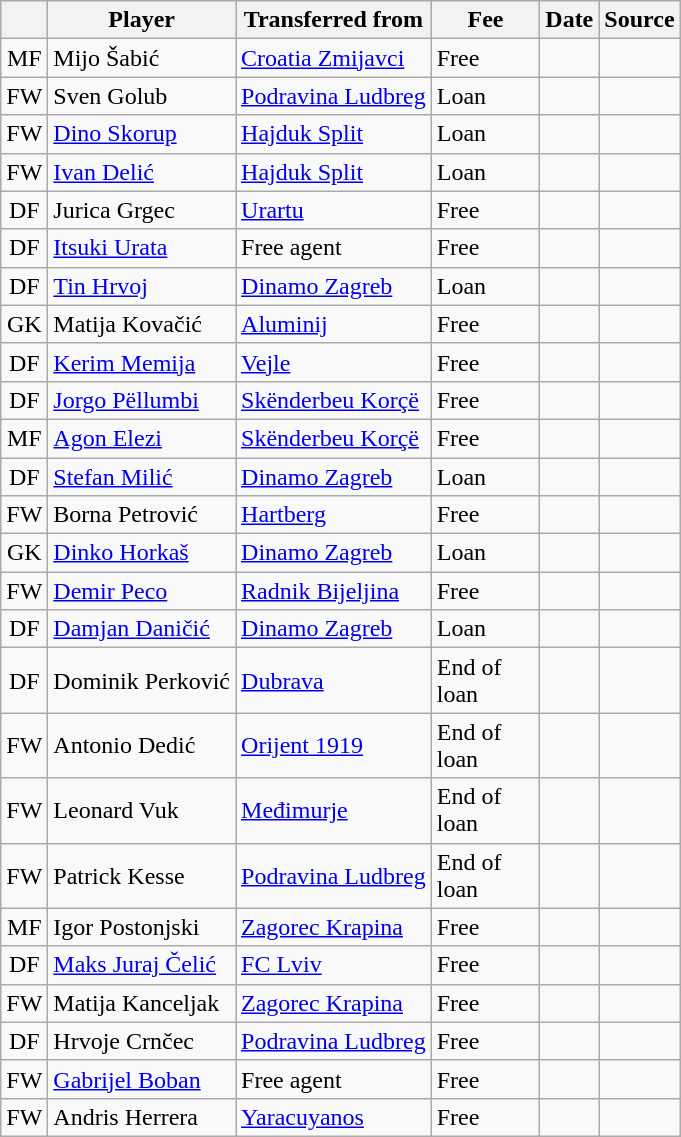<table class="wikitable plainrowheaders sortable">
<tr>
<th></th>
<th scope=col>Player</th>
<th>Transferred from</th>
<th !scope=col; style="width: 65px;">Fee</th>
<th scope=col>Date</th>
<th scope=col>Source</th>
</tr>
<tr>
<td align=center>MF</td>
<td style="text-align:left;"> Mijo Šabić</td>
<td style="text-align:left;"> <a href='#'>Croatia Zmijavci</a></td>
<td>Free</td>
<td></td>
<td></td>
</tr>
<tr>
<td align=center>FW</td>
<td style="text-align:left;"> Sven Golub</td>
<td style="text-align:left;"> <a href='#'>Podravina Ludbreg</a></td>
<td>Loan</td>
<td></td>
<td></td>
</tr>
<tr>
<td align=center>FW</td>
<td style="text-align:left;"> <a href='#'>Dino Skorup</a></td>
<td style="text-align:left;"> <a href='#'>Hajduk Split</a></td>
<td>Loan</td>
<td></td>
<td></td>
</tr>
<tr>
<td align=center>FW</td>
<td style="text-align:left;"> <a href='#'>Ivan Delić</a></td>
<td style="text-align:left;"> <a href='#'>Hajduk Split</a></td>
<td>Loan</td>
<td></td>
<td></td>
</tr>
<tr>
<td align=center>DF</td>
<td style="text-align:left;"> Jurica Grgec</td>
<td style="text-align:left;"> <a href='#'>Urartu</a></td>
<td>Free</td>
<td></td>
<td></td>
</tr>
<tr>
<td align=center>DF</td>
<td style="text-align:left;"> <a href='#'>Itsuki Urata</a></td>
<td style="text-align:left;">Free agent</td>
<td>Free</td>
<td></td>
<td></td>
</tr>
<tr>
<td align=center>DF</td>
<td style="text-align:left;"> <a href='#'>Tin Hrvoj</a></td>
<td style="text-align:left;"> <a href='#'>Dinamo Zagreb</a></td>
<td>Loan</td>
<td></td>
<td></td>
</tr>
<tr>
<td align=center>GK</td>
<td style="text-align:left;"> Matija Kovačić</td>
<td style="text-align:left;"> <a href='#'>Aluminij</a></td>
<td>Free</td>
<td></td>
<td></td>
</tr>
<tr>
<td align=center>DF</td>
<td style="text-align:left;"> <a href='#'>Kerim Memija</a></td>
<td style="text-align:left;"> <a href='#'>Vejle</a></td>
<td>Free</td>
<td></td>
<td></td>
</tr>
<tr>
<td align=center>DF</td>
<td style="text-align:left;"> <a href='#'>Jorgo Pëllumbi</a></td>
<td style="text-align:left;"> <a href='#'>Skënderbeu Korçë</a></td>
<td>Free</td>
<td></td>
<td></td>
</tr>
<tr>
<td align=center>MF</td>
<td style="text-align:left;"> <a href='#'>Agon Elezi</a></td>
<td style="text-align:left;"> <a href='#'>Skënderbeu Korçë</a></td>
<td>Free</td>
<td></td>
<td></td>
</tr>
<tr>
<td align=center>DF</td>
<td style="text-align:left;"> <a href='#'>Stefan Milić</a></td>
<td style="text-align:left;"> <a href='#'>Dinamo Zagreb</a></td>
<td>Loan</td>
<td></td>
<td></td>
</tr>
<tr>
<td align=center>FW</td>
<td style="text-align:left;"> Borna Petrović</td>
<td style="text-align:left;"> <a href='#'>Hartberg</a></td>
<td>Free</td>
<td></td>
<td></td>
</tr>
<tr>
<td align=center>GK</td>
<td style="text-align:left;"> <a href='#'>Dinko Horkaš</a></td>
<td style="text-align:left;"> <a href='#'>Dinamo Zagreb</a></td>
<td>Loan</td>
<td></td>
<td></td>
</tr>
<tr>
<td align=center>FW</td>
<td style="text-align:left;"> <a href='#'>Demir Peco</a></td>
<td style="text-align:left;"> <a href='#'>Radnik Bijeljina</a></td>
<td>Free</td>
<td></td>
<td></td>
</tr>
<tr>
<td align=center>DF</td>
<td style="text-align:left;"> <a href='#'>Damjan Daničić</a></td>
<td style="text-align:left;"> <a href='#'>Dinamo Zagreb</a></td>
<td>Loan</td>
<td></td>
<td></td>
</tr>
<tr>
<td align=center>DF</td>
<td style="text-align:left;"> Dominik Perković</td>
<td style="text-align:left;"> <a href='#'>Dubrava</a></td>
<td>End of loan</td>
<td></td>
<td></td>
</tr>
<tr>
<td align=center>FW</td>
<td style="text-align:left;"> Antonio Dedić</td>
<td style="text-align:left;"> <a href='#'>Orijent 1919</a></td>
<td>End of loan</td>
<td></td>
<td></td>
</tr>
<tr>
<td align=center>FW</td>
<td style="text-align:left;"> Leonard Vuk</td>
<td style="text-align:left;"> <a href='#'>Međimurje</a></td>
<td>End of loan</td>
<td></td>
<td></td>
</tr>
<tr>
<td align=center>FW</td>
<td style="text-align:left;"> Patrick Kesse</td>
<td style="text-align:left;"> <a href='#'>Podravina Ludbreg</a></td>
<td>End of loan</td>
<td></td>
<td></td>
</tr>
<tr>
<td align=center>MF</td>
<td style="text-align:left;"> Igor Postonjski</td>
<td style="text-align:left;"> <a href='#'>Zagorec Krapina</a></td>
<td>Free</td>
<td></td>
<td></td>
</tr>
<tr>
<td align=center>DF</td>
<td style="text-align:left;"> <a href='#'>Maks Juraj Čelić</a></td>
<td style="text-align:left;"> <a href='#'>FC Lviv</a></td>
<td>Free</td>
<td></td>
<td></td>
</tr>
<tr>
<td align=center>FW</td>
<td style="text-align:left;"> Matija Kanceljak</td>
<td style="text-align:left;"> <a href='#'>Zagorec Krapina</a></td>
<td>Free</td>
<td></td>
<td></td>
</tr>
<tr>
<td align=center>DF</td>
<td style="text-align:left;"> Hrvoje Crnčec</td>
<td style="text-align:left;"> <a href='#'>Podravina Ludbreg</a></td>
<td>Free</td>
<td></td>
<td></td>
</tr>
<tr>
<td align=center>FW</td>
<td style="text-align:left;"> <a href='#'>Gabrijel Boban</a></td>
<td style="text-align:left;">Free agent</td>
<td>Free</td>
<td></td>
<td></td>
</tr>
<tr>
<td align=center>FW</td>
<td style="text-align:left;"> Andris Herrera</td>
<td style="text-align:left;"> <a href='#'>Yaracuyanos</a></td>
<td>Free</td>
<td></td>
<td></td>
</tr>
</table>
